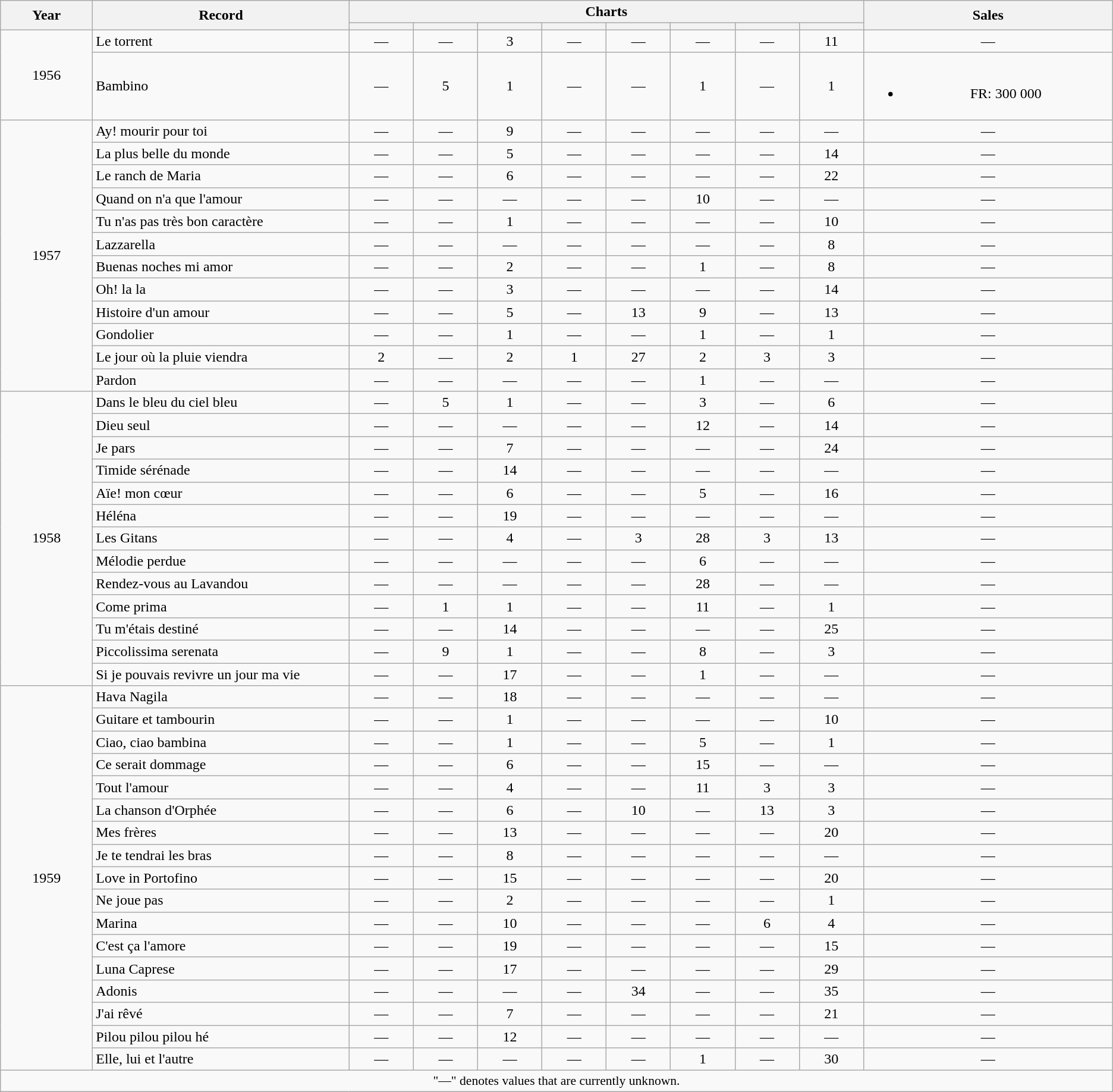<table class="wikitable" style="text-align:center;" border="1">
<tr>
<th scope="col" rowspan="2" style="width:10em;">Year</th>
<th scope="col" rowspan="2" style="width:30em;">Record</th>
<th scope="col" colspan="8" style="width:60em;">Charts</th>
<th scope="col" rowspan="2" style="width:30em;">Sales</th>
</tr>
<tr>
<th scope="col" width="20"></th>
<th scope="col" width="20"></th>
<th scope="col" width="20"></th>
<th scope="col" width="20"></th>
<th scope="col" width="20"></th>
<th scope="col" width="20"></th>
<th scope="col" width="20"></th>
<th scope="col" width="20"></th>
</tr>
<tr>
<td rowspan="2">1956</td>
<td align="left">Le torrent</td>
<td>—</td>
<td>—</td>
<td>3</td>
<td>—</td>
<td>—</td>
<td>—</td>
<td>—</td>
<td>11</td>
<td>—</td>
</tr>
<tr>
<td align="left">Bambino</td>
<td>—</td>
<td>5</td>
<td>1</td>
<td>—</td>
<td>—</td>
<td>1</td>
<td>—</td>
<td>1</td>
<td><br><ul><li>FR: 300 000</li></ul></td>
</tr>
<tr>
<td rowspan="12">1957</td>
<td align="left">Ay! mourir pour toi</td>
<td>—</td>
<td>—</td>
<td>9</td>
<td>—</td>
<td>—</td>
<td>—</td>
<td>—</td>
<td>—</td>
<td>—</td>
</tr>
<tr>
<td align="left">La plus belle du monde</td>
<td>—</td>
<td>—</td>
<td>5</td>
<td>—</td>
<td>—</td>
<td>—</td>
<td>—</td>
<td>14</td>
<td>—</td>
</tr>
<tr>
<td align="left">Le ranch de Maria</td>
<td>—</td>
<td>—</td>
<td>6</td>
<td>—</td>
<td>—</td>
<td>—</td>
<td>—</td>
<td>22</td>
<td>—</td>
</tr>
<tr>
<td align="left">Quand on n'a que l'amour</td>
<td>—</td>
<td>—</td>
<td>—</td>
<td>—</td>
<td>—</td>
<td>10</td>
<td>—</td>
<td>—</td>
<td>—</td>
</tr>
<tr>
<td align="left">Tu n'as pas très bon caractère</td>
<td>—</td>
<td>—</td>
<td>1</td>
<td>—</td>
<td>—</td>
<td>—</td>
<td>—</td>
<td>10</td>
<td>—</td>
</tr>
<tr>
<td align="left">Lazzarella</td>
<td>—</td>
<td>—</td>
<td>—</td>
<td>—</td>
<td>—</td>
<td>—</td>
<td>—</td>
<td>8</td>
<td>—</td>
</tr>
<tr>
<td align="left">Buenas noches mi amor</td>
<td>—</td>
<td>—</td>
<td>2</td>
<td>—</td>
<td>—</td>
<td>1</td>
<td>—</td>
<td>8</td>
<td>—</td>
</tr>
<tr>
<td align="left">Oh! la la</td>
<td>—</td>
<td>—</td>
<td>3</td>
<td>—</td>
<td>—</td>
<td>—</td>
<td>—</td>
<td>14</td>
<td>—</td>
</tr>
<tr>
<td align="left">Histoire d'un amour</td>
<td>—</td>
<td>—</td>
<td>5</td>
<td>—</td>
<td>13</td>
<td>9</td>
<td>—</td>
<td>13</td>
<td>—</td>
</tr>
<tr>
<td align="left">Gondolier</td>
<td>—</td>
<td>—</td>
<td>1</td>
<td>—</td>
<td>—</td>
<td>1</td>
<td>—</td>
<td>1</td>
<td>—</td>
</tr>
<tr>
<td align="left">Le jour où la pluie viendra</td>
<td>2</td>
<td>—</td>
<td>2</td>
<td>1</td>
<td>27</td>
<td>2</td>
<td>3</td>
<td>3</td>
<td>—</td>
</tr>
<tr>
<td align="left">Pardon</td>
<td>—</td>
<td>—</td>
<td>—</td>
<td>—</td>
<td>—</td>
<td>1</td>
<td>—</td>
<td>—</td>
<td>—</td>
</tr>
<tr>
<td rowspan="13">1958</td>
<td align="left">Dans le bleu du ciel bleu</td>
<td>—</td>
<td>5</td>
<td>1</td>
<td>—</td>
<td>—</td>
<td>3</td>
<td>—</td>
<td>6</td>
<td>—</td>
</tr>
<tr>
<td align="left">Dieu seul</td>
<td>—</td>
<td>—</td>
<td>—</td>
<td>—</td>
<td>—</td>
<td>12</td>
<td>—</td>
<td>14</td>
<td>—</td>
</tr>
<tr>
<td align="left">Je pars</td>
<td>—</td>
<td>—</td>
<td>7</td>
<td>—</td>
<td>—</td>
<td>—</td>
<td>—</td>
<td>24</td>
<td>—</td>
</tr>
<tr>
<td align="left">Timide sérénade</td>
<td>—</td>
<td>—</td>
<td>14</td>
<td>—</td>
<td>—</td>
<td>—</td>
<td>—</td>
<td>—</td>
<td>—</td>
</tr>
<tr>
<td align="left">Aïe! mon cœur</td>
<td>—</td>
<td>—</td>
<td>6</td>
<td>—</td>
<td>—</td>
<td>5</td>
<td>—</td>
<td>16</td>
<td>—</td>
</tr>
<tr>
<td align="left">Héléna</td>
<td>—</td>
<td>—</td>
<td>19</td>
<td>—</td>
<td>—</td>
<td>—</td>
<td>—</td>
<td>—</td>
<td>—</td>
</tr>
<tr>
<td align="left">Les Gitans</td>
<td>—</td>
<td>—</td>
<td>4</td>
<td>—</td>
<td>3</td>
<td>28</td>
<td>3</td>
<td>13</td>
<td>—</td>
</tr>
<tr>
<td align="left">Mélodie perdue</td>
<td>—</td>
<td>—</td>
<td>—</td>
<td>—</td>
<td>—</td>
<td>6</td>
<td>—</td>
<td>—</td>
<td>—</td>
</tr>
<tr>
<td align="left">Rendez-vous au Lavandou</td>
<td>—</td>
<td>—</td>
<td>—</td>
<td>—</td>
<td>—</td>
<td>28</td>
<td>—</td>
<td>—</td>
<td>—</td>
</tr>
<tr>
<td align="left">Come prima</td>
<td>—</td>
<td>1</td>
<td>1</td>
<td>—</td>
<td>—</td>
<td>11</td>
<td>—</td>
<td>1</td>
<td>—</td>
</tr>
<tr>
<td align="left">Tu m'étais destiné</td>
<td>—</td>
<td>—</td>
<td>14</td>
<td>—</td>
<td>—</td>
<td>—</td>
<td>—</td>
<td>25</td>
<td>—</td>
</tr>
<tr>
<td align="left">Piccolissima serenata</td>
<td>—</td>
<td>9</td>
<td>1</td>
<td>—</td>
<td>—</td>
<td>8</td>
<td>—</td>
<td>3</td>
<td>—</td>
</tr>
<tr>
<td align="left">Si je pouvais revivre un jour ma vie</td>
<td>—</td>
<td>—</td>
<td>17</td>
<td>—</td>
<td>—</td>
<td>1</td>
<td>—</td>
<td>—</td>
<td>—</td>
</tr>
<tr>
<td rowspan="17">1959</td>
<td align="left">Hava Nagila</td>
<td>—</td>
<td>—</td>
<td>18</td>
<td>—</td>
<td>—</td>
<td>—</td>
<td>—</td>
<td>—</td>
<td>—</td>
</tr>
<tr>
<td align="left">Guitare et tambourin</td>
<td>—</td>
<td>—</td>
<td>1</td>
<td>—</td>
<td>—</td>
<td>—</td>
<td>—</td>
<td>10</td>
<td>—</td>
</tr>
<tr>
<td align="left">Ciao, ciao bambina</td>
<td>—</td>
<td>—</td>
<td>1</td>
<td>—</td>
<td>—</td>
<td>5</td>
<td>—</td>
<td>1</td>
<td>—</td>
</tr>
<tr>
<td align="left">Ce serait dommage</td>
<td>—</td>
<td>—</td>
<td>6</td>
<td>—</td>
<td>—</td>
<td>15</td>
<td>—</td>
<td>—</td>
<td>—</td>
</tr>
<tr>
<td align="left">Tout l'amour</td>
<td>—</td>
<td>—</td>
<td>4</td>
<td>—</td>
<td>—</td>
<td>11</td>
<td>3</td>
<td>3</td>
<td>—</td>
</tr>
<tr>
<td align="left">La chanson d'Orphée</td>
<td>—</td>
<td>—</td>
<td>6</td>
<td>—</td>
<td>10</td>
<td>—</td>
<td>13</td>
<td>3</td>
<td>—</td>
</tr>
<tr>
<td align="left">Mes frères</td>
<td>—</td>
<td>—</td>
<td>13</td>
<td>—</td>
<td>—</td>
<td>—</td>
<td>—</td>
<td>20</td>
<td>—</td>
</tr>
<tr>
<td align="left">Je te tendrai les bras</td>
<td>—</td>
<td>—</td>
<td>8</td>
<td>—</td>
<td>—</td>
<td>—</td>
<td>—</td>
<td>—</td>
<td>—</td>
</tr>
<tr>
<td align="left">Love in Portofino</td>
<td>—</td>
<td>—</td>
<td>15</td>
<td>—</td>
<td>—</td>
<td>—</td>
<td>—</td>
<td>20</td>
<td>—</td>
</tr>
<tr>
<td align="left">Ne joue pas</td>
<td>—</td>
<td>—</td>
<td>2</td>
<td>—</td>
<td>—</td>
<td>—</td>
<td>—</td>
<td>1</td>
<td>—</td>
</tr>
<tr>
<td align="left">Marina</td>
<td>—</td>
<td>—</td>
<td>10</td>
<td>—</td>
<td>—</td>
<td>—</td>
<td>6</td>
<td>4</td>
<td>—</td>
</tr>
<tr>
<td align="left">C'est ça l'amore</td>
<td>—</td>
<td>—</td>
<td>19</td>
<td>—</td>
<td>—</td>
<td>—</td>
<td>—</td>
<td>15</td>
<td>—</td>
</tr>
<tr>
<td align="left">Luna Caprese</td>
<td>—</td>
<td>—</td>
<td>17</td>
<td>—</td>
<td>—</td>
<td>—</td>
<td>—</td>
<td>29</td>
<td>—</td>
</tr>
<tr>
<td align="left">Adonis</td>
<td>—</td>
<td>—</td>
<td>—</td>
<td>—</td>
<td>34</td>
<td>—</td>
<td>—</td>
<td>35</td>
<td>—</td>
</tr>
<tr>
<td align="left">J'ai rêvé</td>
<td>—</td>
<td>—</td>
<td>7</td>
<td>—</td>
<td>—</td>
<td>—</td>
<td>—</td>
<td>21</td>
<td>—</td>
</tr>
<tr>
<td align="left">Pilou pilou pilou hé</td>
<td>—</td>
<td>—</td>
<td>12</td>
<td>—</td>
<td>—</td>
<td>—</td>
<td>—</td>
<td>—</td>
<td>—</td>
</tr>
<tr>
<td align="left">Elle, lui et l'autre</td>
<td>—</td>
<td>—</td>
<td>—</td>
<td>—</td>
<td>—</td>
<td>1</td>
<td>—</td>
<td>30</td>
<td>—</td>
</tr>
<tr>
<td colspan="11" align="center" style="font-size:90%;">"—" denotes values that are currently unknown.</td>
</tr>
</table>
